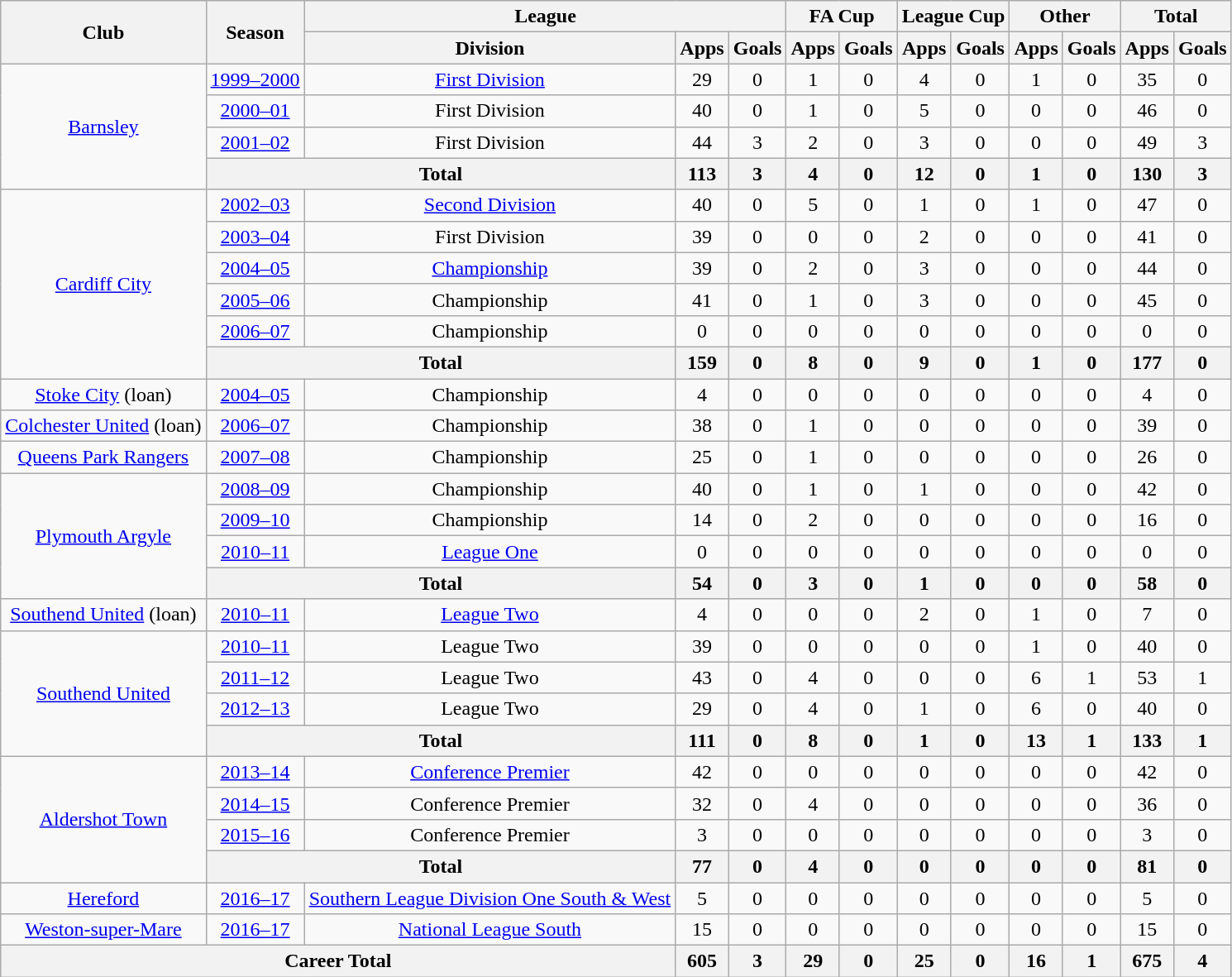<table class="wikitable" style="text-align: center;">
<tr>
<th rowspan="2">Club</th>
<th rowspan="2">Season</th>
<th colspan="3">League</th>
<th colspan="2">FA Cup</th>
<th colspan="2">League Cup</th>
<th colspan="2">Other</th>
<th colspan="2">Total</th>
</tr>
<tr>
<th>Division</th>
<th>Apps</th>
<th>Goals</th>
<th>Apps</th>
<th>Goals</th>
<th>Apps</th>
<th>Goals</th>
<th>Apps</th>
<th>Goals</th>
<th>Apps</th>
<th>Goals</th>
</tr>
<tr>
<td rowspan="4" valign="centre"><a href='#'>Barnsley</a></td>
<td><a href='#'>1999–2000</a></td>
<td><a href='#'>First Division</a></td>
<td>29</td>
<td>0</td>
<td>1</td>
<td>0</td>
<td>4</td>
<td>0</td>
<td>1</td>
<td>0</td>
<td>35</td>
<td>0</td>
</tr>
<tr>
<td><a href='#'>2000–01</a></td>
<td>First Division</td>
<td>40</td>
<td>0</td>
<td>1</td>
<td>0</td>
<td>5</td>
<td>0</td>
<td>0</td>
<td>0</td>
<td>46</td>
<td>0</td>
</tr>
<tr>
<td><a href='#'>2001–02</a></td>
<td>First Division</td>
<td>44</td>
<td>3</td>
<td>2</td>
<td>0</td>
<td>3</td>
<td>0</td>
<td>0</td>
<td>0</td>
<td>49</td>
<td>3</td>
</tr>
<tr>
<th colspan="2">Total</th>
<th>113</th>
<th>3</th>
<th>4</th>
<th>0</th>
<th>12</th>
<th>0</th>
<th>1</th>
<th>0</th>
<th>130</th>
<th>3</th>
</tr>
<tr>
<td rowspan="6" valign="centre"><a href='#'>Cardiff City</a></td>
<td><a href='#'>2002–03</a></td>
<td><a href='#'>Second Division</a></td>
<td>40</td>
<td>0</td>
<td>5</td>
<td>0</td>
<td>1</td>
<td>0</td>
<td>1</td>
<td>0</td>
<td>47</td>
<td>0</td>
</tr>
<tr>
<td><a href='#'>2003–04</a></td>
<td>First Division</td>
<td>39</td>
<td>0</td>
<td>0</td>
<td>0</td>
<td>2</td>
<td>0</td>
<td>0</td>
<td>0</td>
<td>41</td>
<td>0</td>
</tr>
<tr>
<td><a href='#'>2004–05</a></td>
<td><a href='#'>Championship</a></td>
<td>39</td>
<td>0</td>
<td>2</td>
<td>0</td>
<td>3</td>
<td>0</td>
<td>0</td>
<td>0</td>
<td>44</td>
<td>0</td>
</tr>
<tr>
<td><a href='#'>2005–06</a></td>
<td>Championship</td>
<td>41</td>
<td>0</td>
<td>1</td>
<td>0</td>
<td>3</td>
<td>0</td>
<td>0</td>
<td>0</td>
<td>45</td>
<td>0</td>
</tr>
<tr>
<td><a href='#'>2006–07</a></td>
<td>Championship</td>
<td>0</td>
<td>0</td>
<td>0</td>
<td>0</td>
<td>0</td>
<td>0</td>
<td>0</td>
<td>0</td>
<td>0</td>
<td>0</td>
</tr>
<tr>
<th colspan="2">Total</th>
<th>159</th>
<th>0</th>
<th>8</th>
<th>0</th>
<th>9</th>
<th>0</th>
<th>1</th>
<th>0</th>
<th>177</th>
<th>0</th>
</tr>
<tr>
<td><a href='#'>Stoke City</a> (loan)</td>
<td><a href='#'>2004–05</a></td>
<td>Championship</td>
<td>4</td>
<td>0</td>
<td>0</td>
<td>0</td>
<td>0</td>
<td>0</td>
<td>0</td>
<td>0</td>
<td>4</td>
<td>0</td>
</tr>
<tr>
<td><a href='#'>Colchester United</a> (loan)</td>
<td><a href='#'>2006–07</a></td>
<td>Championship</td>
<td>38</td>
<td>0</td>
<td>1</td>
<td>0</td>
<td>0</td>
<td>0</td>
<td>0</td>
<td>0</td>
<td>39</td>
<td>0</td>
</tr>
<tr>
<td><a href='#'>Queens Park Rangers</a></td>
<td><a href='#'>2007–08</a></td>
<td>Championship</td>
<td>25</td>
<td>0</td>
<td>1</td>
<td>0</td>
<td>0</td>
<td>0</td>
<td>0</td>
<td>0</td>
<td>26</td>
<td>0</td>
</tr>
<tr>
<td rowspan="4" valign="centre"><a href='#'>Plymouth Argyle</a></td>
<td><a href='#'>2008–09</a></td>
<td>Championship</td>
<td>40</td>
<td>0</td>
<td>1</td>
<td>0</td>
<td>1</td>
<td>0</td>
<td>0</td>
<td>0</td>
<td>42</td>
<td>0</td>
</tr>
<tr>
<td><a href='#'>2009–10</a></td>
<td>Championship</td>
<td>14</td>
<td>0</td>
<td>2</td>
<td>0</td>
<td>0</td>
<td>0</td>
<td>0</td>
<td>0</td>
<td>16</td>
<td>0</td>
</tr>
<tr>
<td><a href='#'>2010–11</a></td>
<td><a href='#'>League One</a></td>
<td>0</td>
<td>0</td>
<td>0</td>
<td>0</td>
<td>0</td>
<td>0</td>
<td>0</td>
<td>0</td>
<td>0</td>
<td>0</td>
</tr>
<tr>
<th colspan="2">Total</th>
<th>54</th>
<th>0</th>
<th>3</th>
<th>0</th>
<th>1</th>
<th>0</th>
<th>0</th>
<th>0</th>
<th>58</th>
<th>0</th>
</tr>
<tr>
<td><a href='#'>Southend United</a> (loan)</td>
<td><a href='#'>2010–11</a></td>
<td><a href='#'>League Two</a></td>
<td>4</td>
<td>0</td>
<td>0</td>
<td>0</td>
<td>2</td>
<td>0</td>
<td>1</td>
<td>0</td>
<td>7</td>
<td>0</td>
</tr>
<tr>
<td rowspan="4" valign="centre"><a href='#'>Southend United</a></td>
<td><a href='#'>2010–11</a></td>
<td>League Two</td>
<td>39</td>
<td>0</td>
<td>0</td>
<td>0</td>
<td>0</td>
<td>0</td>
<td>1</td>
<td>0</td>
<td>40</td>
<td>0</td>
</tr>
<tr>
<td><a href='#'>2011–12</a></td>
<td>League Two</td>
<td>43</td>
<td>0</td>
<td>4</td>
<td>0</td>
<td>0</td>
<td>0</td>
<td>6</td>
<td>1</td>
<td>53</td>
<td>1</td>
</tr>
<tr>
<td><a href='#'>2012–13</a></td>
<td>League Two</td>
<td>29</td>
<td>0</td>
<td>4</td>
<td>0</td>
<td>1</td>
<td>0</td>
<td>6</td>
<td>0</td>
<td>40</td>
<td>0</td>
</tr>
<tr>
<th colspan="2">Total</th>
<th>111</th>
<th>0</th>
<th>8</th>
<th>0</th>
<th>1</th>
<th>0</th>
<th>13</th>
<th>1</th>
<th>133</th>
<th>1</th>
</tr>
<tr>
<td rowspan="4"><a href='#'>Aldershot Town</a></td>
<td><a href='#'>2013–14</a></td>
<td><a href='#'>Conference Premier</a></td>
<td>42</td>
<td>0</td>
<td>0</td>
<td>0</td>
<td>0</td>
<td>0</td>
<td>0</td>
<td>0</td>
<td>42</td>
<td>0</td>
</tr>
<tr>
<td><a href='#'>2014–15</a></td>
<td>Conference Premier</td>
<td>32</td>
<td>0</td>
<td>4</td>
<td>0</td>
<td>0</td>
<td>0</td>
<td>0</td>
<td>0</td>
<td>36</td>
<td>0</td>
</tr>
<tr>
<td><a href='#'>2015–16</a></td>
<td>Conference Premier</td>
<td>3</td>
<td>0</td>
<td>0</td>
<td>0</td>
<td>0</td>
<td>0</td>
<td>0</td>
<td>0</td>
<td>3</td>
<td>0</td>
</tr>
<tr>
<th colspan="2">Total</th>
<th>77</th>
<th>0</th>
<th>4</th>
<th>0</th>
<th>0</th>
<th>0</th>
<th>0</th>
<th>0</th>
<th>81</th>
<th>0</th>
</tr>
<tr>
<td><a href='#'>Hereford</a></td>
<td><a href='#'>2016–17</a></td>
<td><a href='#'>Southern League Division One South & West</a></td>
<td>5</td>
<td>0</td>
<td>0</td>
<td>0</td>
<td>0</td>
<td>0</td>
<td>0</td>
<td>0</td>
<td>5</td>
<td>0</td>
</tr>
<tr>
<td><a href='#'>Weston-super-Mare</a></td>
<td><a href='#'>2016–17</a></td>
<td><a href='#'>National League South</a></td>
<td>15</td>
<td>0</td>
<td>0</td>
<td>0</td>
<td>0</td>
<td>0</td>
<td>0</td>
<td>0</td>
<td>15</td>
<td>0</td>
</tr>
<tr>
<th colspan="3">Career Total</th>
<th>605</th>
<th>3</th>
<th>29</th>
<th>0</th>
<th>25</th>
<th>0</th>
<th>16</th>
<th>1</th>
<th>675</th>
<th>4</th>
</tr>
</table>
